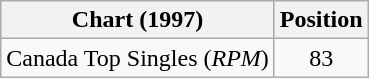<table class="wikitable">
<tr>
<th>Chart (1997)</th>
<th>Position</th>
</tr>
<tr>
<td>Canada Top Singles (<em>RPM</em>)</td>
<td align="center">83</td>
</tr>
</table>
